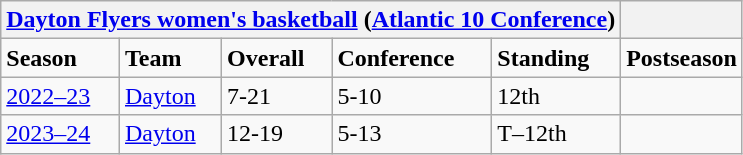<table class="wikitable">
<tr>
<th colspan="5"><a href='#'>Dayton Flyers women's basketball</a> (<a href='#'>Atlantic 10 Conference</a>)</th>
<th></th>
</tr>
<tr>
<td><strong>Season</strong></td>
<td><strong>Team</strong></td>
<td><strong>Overall</strong></td>
<td><strong>Conference</strong></td>
<td><strong>Standing</strong></td>
<td><strong>Postseason</strong></td>
</tr>
<tr>
<td><a href='#'>2022–23</a></td>
<td><a href='#'>Dayton</a></td>
<td>7-21</td>
<td>5-10</td>
<td>12th</td>
<td></td>
</tr>
<tr>
<td><a href='#'>2023–24</a></td>
<td><a href='#'>Dayton</a></td>
<td>12-19</td>
<td>5-13</td>
<td>T–12th</td>
<td></td>
</tr>
</table>
